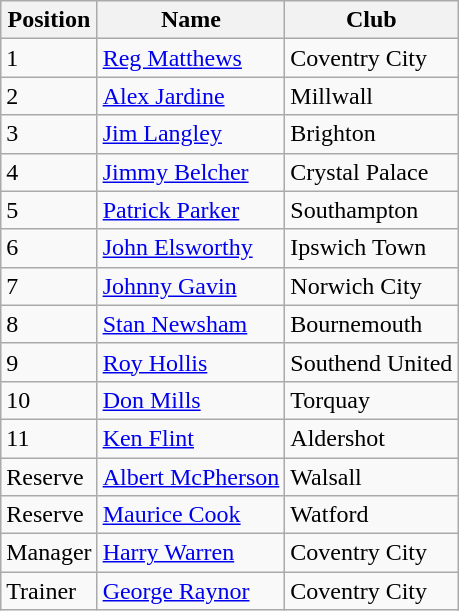<table class="wikitable" border="1">
<tr>
<th>Position</th>
<th>Name</th>
<th>Club</th>
</tr>
<tr>
<td>1</td>
<td><a href='#'>Reg Matthews</a></td>
<td>Coventry City</td>
</tr>
<tr>
<td>2</td>
<td><a href='#'>Alex Jardine</a></td>
<td>Millwall</td>
</tr>
<tr>
<td>3</td>
<td><a href='#'>Jim Langley</a></td>
<td>Brighton</td>
</tr>
<tr>
<td>4</td>
<td><a href='#'>Jimmy Belcher</a></td>
<td>Crystal Palace</td>
</tr>
<tr>
<td>5</td>
<td><a href='#'>Patrick Parker</a></td>
<td>Southampton</td>
</tr>
<tr>
<td>6</td>
<td><a href='#'>John Elsworthy</a></td>
<td>Ipswich Town</td>
</tr>
<tr>
<td>7</td>
<td><a href='#'>Johnny Gavin</a></td>
<td>Norwich City</td>
</tr>
<tr>
<td>8</td>
<td><a href='#'>Stan Newsham</a></td>
<td>Bournemouth</td>
</tr>
<tr>
<td>9</td>
<td><a href='#'>Roy Hollis</a></td>
<td>Southend United</td>
</tr>
<tr>
<td>10</td>
<td><a href='#'>Don Mills</a></td>
<td>Torquay</td>
</tr>
<tr>
<td>11</td>
<td><a href='#'>Ken Flint</a></td>
<td>Aldershot</td>
</tr>
<tr>
<td>Reserve</td>
<td><a href='#'>Albert McPherson</a></td>
<td>Walsall</td>
</tr>
<tr>
<td>Reserve</td>
<td><a href='#'>Maurice Cook</a></td>
<td>Watford</td>
</tr>
<tr>
<td>Manager</td>
<td><a href='#'>Harry Warren</a></td>
<td>Coventry City</td>
</tr>
<tr>
<td>Trainer</td>
<td><a href='#'>George Raynor</a></td>
<td>Coventry City</td>
</tr>
</table>
